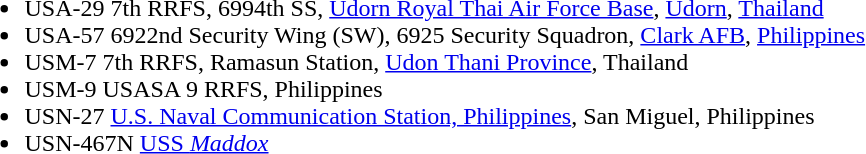<table>
<tr>
<td valign="top"><br><ul><li>USA-29 7th RRFS, 6994th SS, <a href='#'>Udorn Royal Thai Air Force Base</a>, <a href='#'>Udorn</a>, <a href='#'>Thailand</a></li><li>USA-57 6922nd Security Wing (SW), 6925 Security Squadron, <a href='#'>Clark AFB</a>, <a href='#'>Philippines</a></li><li>USM-7 7th RRFS, Ramasun Station, <a href='#'>Udon Thani Province</a>, Thailand</li><li>USM-9 USASA 9 RRFS, Philippines</li><li>USN-27 <a href='#'>U.S. Naval Communication Station, Philippines</a>, San Miguel, Philippines</li><li>USN-467N <a href='#'>USS <em>Maddox</em></a></li></ul></td>
</tr>
</table>
